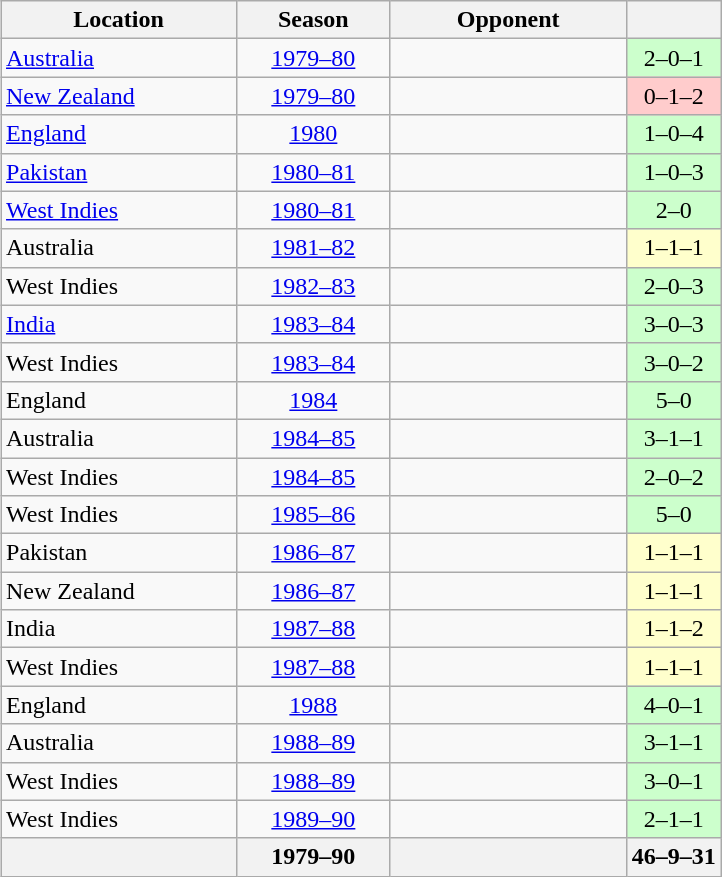<table class="wikitable" style="float: right">
<tr>
<th width=150px>Location</th>
<th width=95px>Season</th>
<th width=150px>Opponent</th>
<th></th>
</tr>
<tr>
<td> <a href='#'>Australia</a></td>
<td align=center><a href='#'>1979–80</a></td>
<td></td>
<td style="text-align:center; background:#cfc;">2–0–1</td>
</tr>
<tr>
<td> <a href='#'>New Zealand</a></td>
<td align=center><a href='#'>1979–80</a></td>
<td></td>
<td style="text-align:center; background:#fcc;">0–1–2</td>
</tr>
<tr>
<td> <a href='#'>England</a></td>
<td align=center><a href='#'>1980</a></td>
<td></td>
<td style="text-align:center; background:#cfc;">1–0–4</td>
</tr>
<tr>
<td> <a href='#'>Pakistan</a></td>
<td align=center><a href='#'>1980–81</a></td>
<td></td>
<td style="text-align:center; background:#cfc;">1–0–3</td>
</tr>
<tr>
<td> <a href='#'>West Indies</a></td>
<td align=center><a href='#'>1980–81</a></td>
<td></td>
<td style="text-align:center; background:#cfc;">2–0</td>
</tr>
<tr>
<td> Australia</td>
<td align=center><a href='#'>1981–82</a></td>
<td></td>
<td style="text-align:center; background:#ffc;">1–1–1</td>
</tr>
<tr>
<td> West Indies</td>
<td align=center><a href='#'>1982–83</a></td>
<td></td>
<td style="text-align:center; background:#cfc;">2–0–3</td>
</tr>
<tr>
<td> <a href='#'>India</a></td>
<td align=center><a href='#'>1983–84</a></td>
<td></td>
<td style="text-align:center; background:#cfc;">3–0–3</td>
</tr>
<tr>
<td> West Indies</td>
<td align=center><a href='#'>1983–84</a></td>
<td></td>
<td style="text-align:center; background:#cfc;">3–0–2</td>
</tr>
<tr>
<td> England</td>
<td align=center><a href='#'>1984</a></td>
<td></td>
<td style="text-align:center; background:#cfc;">5–0</td>
</tr>
<tr>
<td> Australia</td>
<td align=center><a href='#'>1984–85</a></td>
<td></td>
<td style="text-align:center; background:#cfc;">3–1–1</td>
</tr>
<tr>
<td> West Indies</td>
<td align=center><a href='#'>1984–85</a></td>
<td></td>
<td style="text-align:center; background:#cfc;">2–0–2</td>
</tr>
<tr>
<td> West Indies</td>
<td align=center><a href='#'>1985–86</a></td>
<td></td>
<td style="text-align:center; background:#cfc;">5–0</td>
</tr>
<tr>
<td> Pakistan</td>
<td align=center><a href='#'>1986–87</a></td>
<td></td>
<td style="text-align:center; background:#ffc;">1–1–1</td>
</tr>
<tr>
<td> New Zealand</td>
<td align=center><a href='#'>1986–87</a></td>
<td></td>
<td style="text-align:center; background:#ffc;">1–1–1</td>
</tr>
<tr>
<td> India</td>
<td align=center><a href='#'>1987–88</a></td>
<td></td>
<td style="text-align:center; background:#ffc;">1–1–2</td>
</tr>
<tr>
<td> West Indies</td>
<td align=center><a href='#'>1987–88</a></td>
<td></td>
<td style="text-align:center; background:#ffc;">1–1–1</td>
</tr>
<tr>
<td> England</td>
<td align=center><a href='#'>1988</a></td>
<td></td>
<td style="text-align:center; background:#cfc;">4–0–1</td>
</tr>
<tr>
<td> Australia</td>
<td align=center><a href='#'>1988–89</a></td>
<td></td>
<td style="text-align:center; background:#cfc;">3–1–1</td>
</tr>
<tr>
<td> West Indies</td>
<td align=center><a href='#'>1988–89</a></td>
<td></td>
<td style="text-align:center; background:#cfc;">3–0–1</td>
</tr>
<tr>
<td> West Indies</td>
<td align=center><a href='#'>1989–90</a></td>
<td></td>
<td style="text-align:center; background:#cfc;">2–1–1</td>
</tr>
<tr>
<th></th>
<th>1979–90</th>
<th></th>
<th>46–9–31</th>
</tr>
</table>
